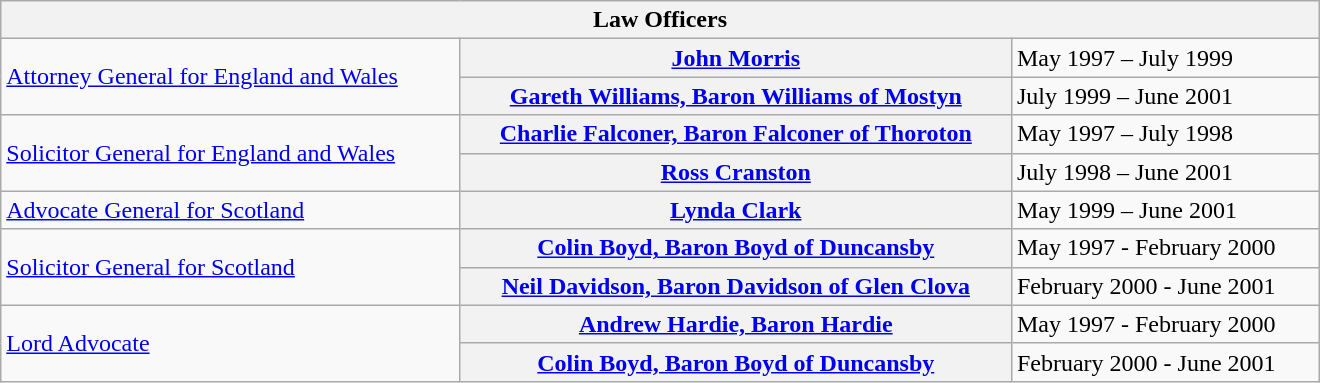<table class="wikitable plainrowheaders" width=100% style="max-width:55em;">
<tr>
<th colspan=4>Law Officers</th>
</tr>
<tr>
<td rowspan="2"><a href='#'>Attorney General for England and Wales</a></td>
<th scope="row" style="font-weight:bold;"><a href='#'>John Morris</a></th>
<td>May 1997 – July 1999</td>
</tr>
<tr>
<th scope="row" style="font-weight:bold;"><a href='#'>Gareth Williams, Baron Williams of Mostyn</a></th>
<td>July 1999 – June 2001</td>
</tr>
<tr>
<td rowspan="2"><a href='#'>Solicitor General for England and Wales</a></td>
<th scope="row"><a href='#'>Charlie Falconer, Baron Falconer of Thoroton</a></th>
<td>May 1997 – July 1998</td>
</tr>
<tr>
<th scope="row"><a href='#'>Ross Cranston</a></th>
<td>July 1998 – June 2001</td>
</tr>
<tr>
<td><a href='#'>Advocate General for Scotland</a></td>
<th scope="row"><a href='#'>Lynda Clark</a></th>
<td>May 1999 – June 2001</td>
</tr>
<tr>
<td rowspan="2"><a href='#'>Solicitor General for Scotland</a></td>
<th scope="row"><a href='#'>Colin Boyd, Baron Boyd of Duncansby</a></th>
<td>May 1997 - February 2000</td>
</tr>
<tr>
<th scope="row"><a href='#'>Neil Davidson, Baron Davidson of Glen Clova</a></th>
<td>February 2000 - June 2001</td>
</tr>
<tr>
<td rowspan="2"><a href='#'>Lord Advocate</a></td>
<th scope="row"><a href='#'>Andrew Hardie, Baron Hardie</a></th>
<td>May 1997 - February 2000</td>
</tr>
<tr>
<th scope="row"><a href='#'>Colin Boyd, Baron Boyd of Duncansby</a></th>
<td>February 2000 - June 2001</td>
</tr>
</table>
